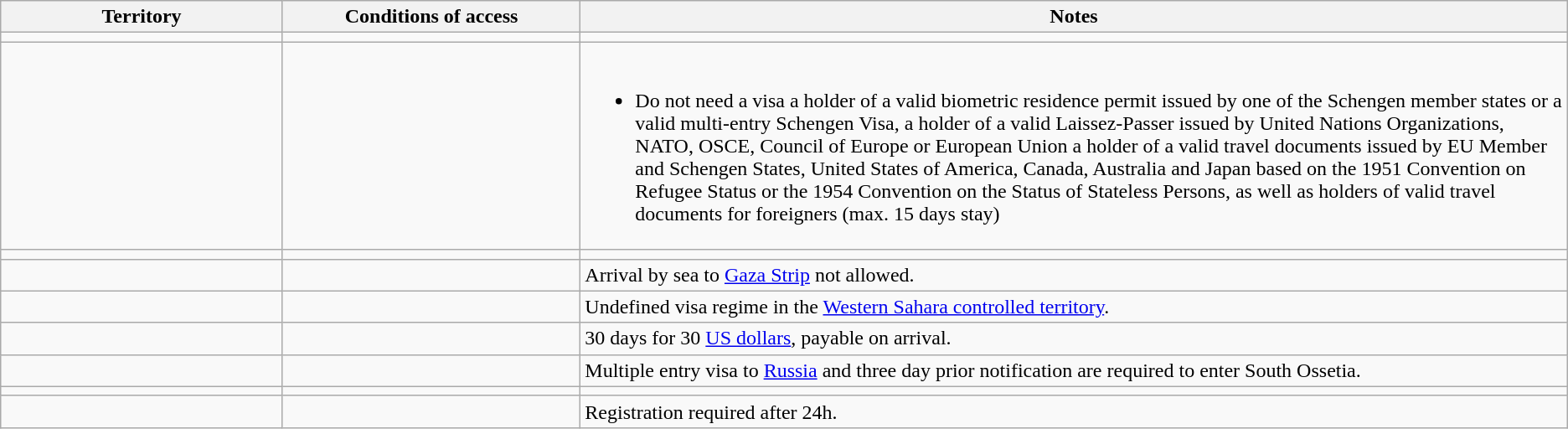<table class="wikitable" style="text-align: left; table-layout: fixed;">
<tr>
<th width="18%">Territory</th>
<th width="19%">Conditions of access</th>
<th>Notes</th>
</tr>
<tr>
<td></td>
<td></td>
<td></td>
</tr>
<tr>
<td></td>
<td></td>
<td><br><ul><li>Do not need a visa a holder of a valid biometric residence permit issued by one of the Schengen member states or a valid multi-entry Schengen Visa, a holder of a valid Laissez-Passer issued by United Nations Organizations, NATO, OSCE, Council of Europe or European Union a holder of a valid travel documents issued by EU Member and Schengen States, United States of America, Canada, Australia and Japan based on the 1951 Convention on Refugee Status or the 1954 Convention on the Status of Stateless Persons, as well as holders of valid travel documents for foreigners (max. 15 days stay)</li></ul></td>
</tr>
<tr>
<td></td>
<td></td>
<td></td>
</tr>
<tr>
<td></td>
<td></td>
<td>Arrival by sea to <a href='#'>Gaza Strip</a> not allowed.</td>
</tr>
<tr>
<td></td>
<td></td>
<td>Undefined visa regime in the <a href='#'>Western Sahara controlled territory</a>.</td>
</tr>
<tr>
<td></td>
<td></td>
<td>30 days for 30 <a href='#'>US dollars</a>, payable on arrival.</td>
</tr>
<tr>
<td></td>
<td></td>
<td>Multiple entry visa to <a href='#'>Russia</a> and three day prior notification are required to enter South Ossetia.</td>
</tr>
<tr>
<td></td>
<td></td>
<td></td>
</tr>
<tr>
<td></td>
<td></td>
<td>Registration required after 24h.</td>
</tr>
</table>
